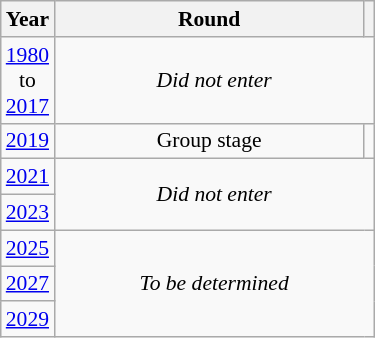<table class="wikitable" style="text-align: center; font-size:90%">
<tr>
<th>Year</th>
<th style="width:200px">Round</th>
<th></th>
</tr>
<tr>
<td><a href='#'>1980</a><br>to<br><a href='#'>2017</a></td>
<td colspan="2"><em>Did not enter</em></td>
</tr>
<tr>
<td><a href='#'>2019</a></td>
<td>Group stage</td>
<td></td>
</tr>
<tr>
<td><a href='#'>2021</a></td>
<td colspan="2" rowspan="2"><em>Did not enter</em></td>
</tr>
<tr>
<td><a href='#'>2023</a></td>
</tr>
<tr>
<td><a href='#'>2025</a></td>
<td colspan="2" rowspan="3"><em>To be determined</em></td>
</tr>
<tr>
<td><a href='#'>2027</a></td>
</tr>
<tr>
<td><a href='#'>2029</a></td>
</tr>
</table>
